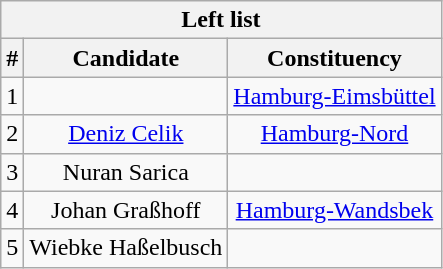<table class="wikitable mw-collapsible mw-collapsed" style="text-align:center">
<tr>
<th colspan=3>Left list</th>
</tr>
<tr>
<th>#</th>
<th>Candidate</th>
<th>Constituency</th>
</tr>
<tr>
<td>1</td>
<td></td>
<td><a href='#'>Hamburg-Eimsbüttel</a></td>
</tr>
<tr>
<td>2</td>
<td><a href='#'>Deniz Celik</a></td>
<td><a href='#'>Hamburg-Nord</a></td>
</tr>
<tr>
<td>3</td>
<td>Nuran Sarica</td>
<td></td>
</tr>
<tr>
<td>4</td>
<td>Johan Graßhoff</td>
<td><a href='#'>Hamburg-Wandsbek</a></td>
</tr>
<tr>
<td>5</td>
<td>Wiebke Haßelbusch</td>
<td></td>
</tr>
</table>
